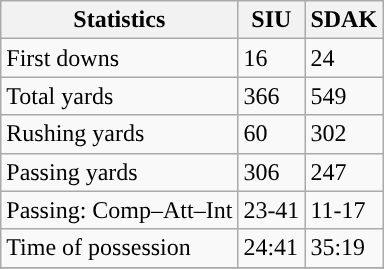<table class="wikitable" style="float: left;">
<tr>
<th>Statistics</th>
<th>SIU</th>
<th>SDAK</th>
</tr>
<tr>
<td>First downs</td>
<td>16</td>
<td>24</td>
</tr>
<tr>
<td>Total yards</td>
<td>366</td>
<td>549</td>
</tr>
<tr>
<td>Rushing yards</td>
<td>60</td>
<td>302</td>
</tr>
<tr>
<td>Passing yards</td>
<td>306</td>
<td>247</td>
</tr>
<tr>
<td>Passing: Comp–Att–Int</td>
<td>23-41</td>
<td>11-17</td>
</tr>
<tr>
<td>Time of possession</td>
<td>24:41</td>
<td>35:19</td>
</tr>
<tr>
</tr>
</table>
